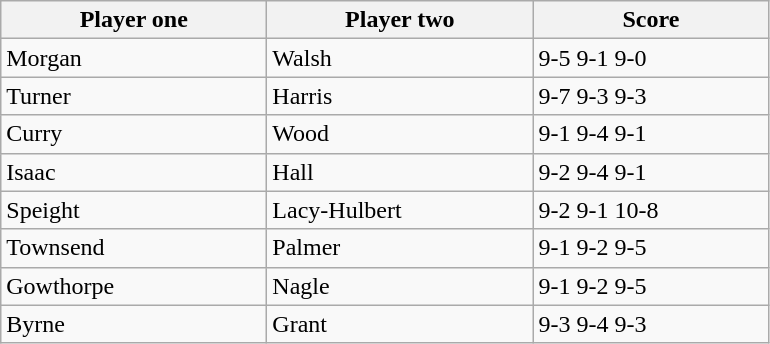<table class="wikitable">
<tr>
<th width=170>Player one</th>
<th width=170>Player two</th>
<th width=150>Score</th>
</tr>
<tr>
<td> Morgan</td>
<td> Walsh</td>
<td>9-5 9-1 9-0</td>
</tr>
<tr>
<td> Turner</td>
<td> Harris</td>
<td>9-7 9-3 9-3</td>
</tr>
<tr>
<td> Curry</td>
<td> Wood</td>
<td>9-1 9-4 9-1</td>
</tr>
<tr>
<td> Isaac</td>
<td> Hall</td>
<td>9-2 9-4 9-1</td>
</tr>
<tr>
<td> Speight</td>
<td> Lacy-Hulbert</td>
<td>9-2 9-1 10-8</td>
</tr>
<tr>
<td> Townsend</td>
<td> Palmer</td>
<td>9-1 9-2 9-5</td>
</tr>
<tr>
<td> Gowthorpe</td>
<td> Nagle</td>
<td>9-1 9-2 9-5</td>
</tr>
<tr>
<td> Byrne</td>
<td> Grant</td>
<td>9-3 9-4 9-3</td>
</tr>
</table>
